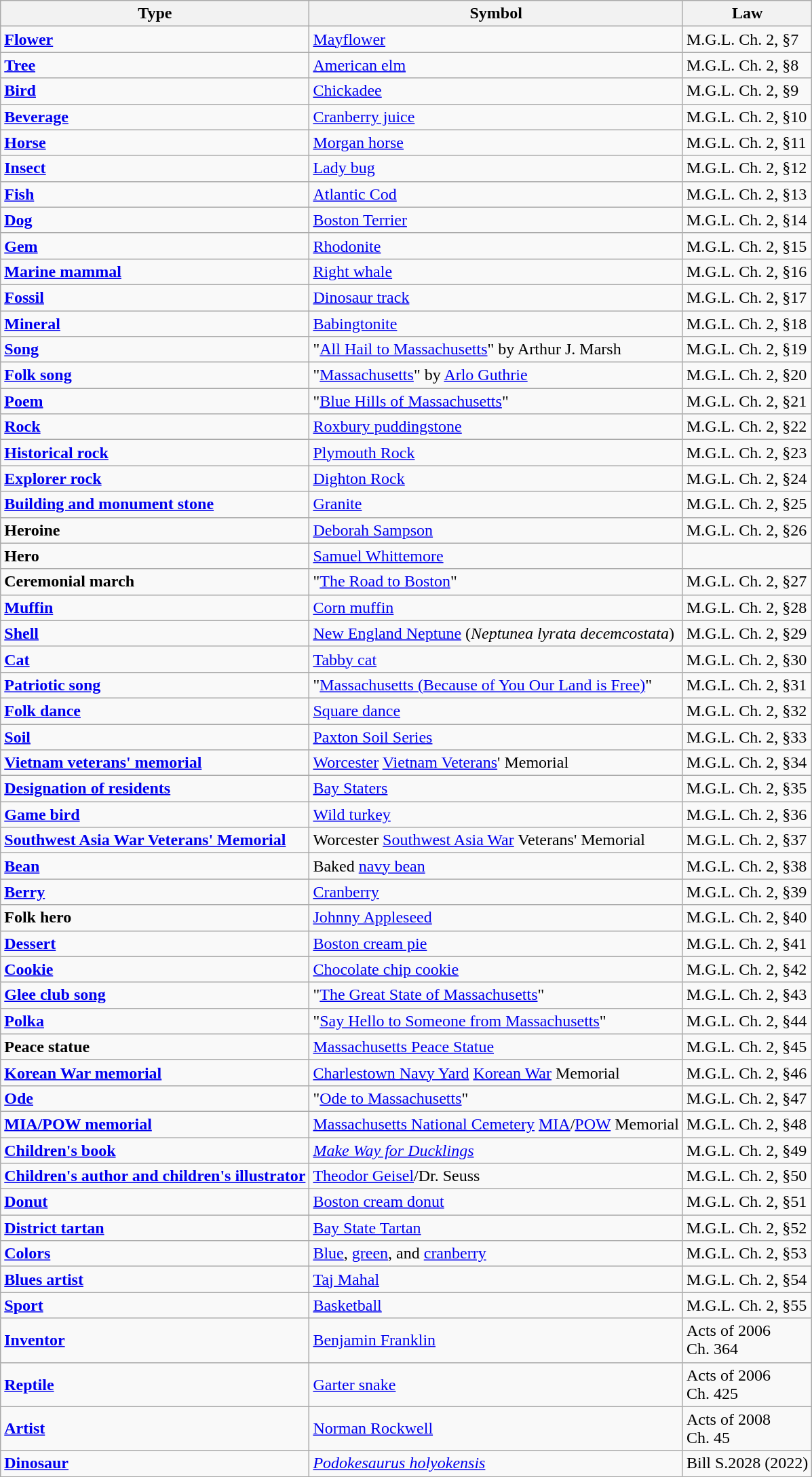<table class="wikitable">
<tr>
<th scope="col">Type</th>
<th scope="col">Symbol</th>
<th scope="col">Law</th>
</tr>
<tr>
<td><strong><a href='#'>Flower</a></strong></td>
<td><a href='#'>Mayflower</a></td>
<td>M.G.L. Ch. 2, §7</td>
</tr>
<tr>
<td><strong><a href='#'>Tree</a></strong></td>
<td><a href='#'>American elm</a></td>
<td>M.G.L. Ch. 2, §8</td>
</tr>
<tr>
<td><strong><a href='#'>Bird</a></strong></td>
<td><a href='#'>Chickadee</a></td>
<td>M.G.L. Ch. 2, §9</td>
</tr>
<tr>
<td><strong><a href='#'>Beverage</a></strong></td>
<td><a href='#'>Cranberry juice</a></td>
<td>M.G.L. Ch. 2, §10</td>
</tr>
<tr>
<td><strong><a href='#'>Horse</a></strong></td>
<td><a href='#'>Morgan horse</a></td>
<td>M.G.L. Ch. 2, §11</td>
</tr>
<tr>
<td><strong><a href='#'>Insect</a></strong></td>
<td><a href='#'>Lady bug</a></td>
<td>M.G.L. Ch. 2, §12</td>
</tr>
<tr>
<td><strong><a href='#'>Fish</a></strong></td>
<td><a href='#'>Atlantic Cod</a></td>
<td>M.G.L. Ch. 2, §13</td>
</tr>
<tr>
<td><strong><a href='#'>Dog</a></strong></td>
<td><a href='#'>Boston Terrier</a></td>
<td>M.G.L. Ch. 2, §14</td>
</tr>
<tr>
<td><strong><a href='#'>Gem</a></strong></td>
<td><a href='#'>Rhodonite</a></td>
<td>M.G.L. Ch. 2, §15</td>
</tr>
<tr>
<td><strong><a href='#'>Marine mammal</a></strong></td>
<td><a href='#'>Right whale</a></td>
<td>M.G.L. Ch. 2, §16</td>
</tr>
<tr>
<td><strong><a href='#'>Fossil</a></strong></td>
<td><a href='#'>Dinosaur track</a></td>
<td>M.G.L. Ch. 2, §17</td>
</tr>
<tr>
<td><strong><a href='#'>Mineral</a></strong></td>
<td><a href='#'>Babingtonite</a></td>
<td>M.G.L. Ch. 2, §18</td>
</tr>
<tr>
<td><strong><a href='#'>Song</a></strong></td>
<td>"<a href='#'>All Hail to Massachusetts</a>" by Arthur J. Marsh</td>
<td>M.G.L. Ch. 2, §19</td>
</tr>
<tr>
<td><strong><a href='#'>Folk song</a></strong></td>
<td>"<a href='#'>Massachusetts</a>" by <a href='#'>Arlo Guthrie</a></td>
<td>M.G.L. Ch. 2, §20</td>
</tr>
<tr>
<td><strong><a href='#'>Poem</a></strong></td>
<td>"<a href='#'>Blue Hills of Massachusetts</a>"</td>
<td>M.G.L. Ch. 2, §21</td>
</tr>
<tr>
<td><strong><a href='#'>Rock</a></strong></td>
<td><a href='#'>Roxbury puddingstone</a></td>
<td>M.G.L. Ch. 2, §22</td>
</tr>
<tr>
<td><strong><a href='#'>Historical rock</a></strong></td>
<td><a href='#'>Plymouth Rock</a></td>
<td>M.G.L. Ch. 2, §23</td>
</tr>
<tr>
<td><strong><a href='#'>Explorer rock</a></strong></td>
<td><a href='#'>Dighton Rock</a></td>
<td>M.G.L. Ch. 2, §24</td>
</tr>
<tr>
<td><strong><a href='#'>Building and monument stone</a></strong></td>
<td><a href='#'>Granite</a></td>
<td>M.G.L. Ch. 2, §25</td>
</tr>
<tr>
<td><strong>Heroine</strong></td>
<td><a href='#'>Deborah Sampson</a></td>
<td>M.G.L. Ch. 2, §26</td>
</tr>
<tr>
<td><strong>Hero</strong></td>
<td><a href='#'>Samuel Whittemore</a></td>
<td></td>
</tr>
<tr>
<td><strong>Ceremonial march</strong></td>
<td>"<a href='#'>The Road to Boston</a>"</td>
<td>M.G.L. Ch. 2, §27</td>
</tr>
<tr>
<td><strong><a href='#'>Muffin</a></strong></td>
<td><a href='#'>Corn muffin</a></td>
<td>M.G.L. Ch. 2, §28</td>
</tr>
<tr>
<td><strong><a href='#'>Shell</a></strong></td>
<td><a href='#'>New England Neptune</a> (<em>Neptunea lyrata decemcostata</em>)</td>
<td>M.G.L. Ch. 2, §29</td>
</tr>
<tr>
<td><strong><a href='#'>Cat</a></strong></td>
<td><a href='#'>Tabby cat</a></td>
<td>M.G.L. Ch. 2, §30</td>
</tr>
<tr>
<td><strong><a href='#'>Patriotic song</a></strong></td>
<td>"<a href='#'>Massachusetts (Because of You Our Land is Free)</a>"</td>
<td>M.G.L. Ch. 2, §31</td>
</tr>
<tr>
<td><strong><a href='#'>Folk dance</a></strong></td>
<td><a href='#'>Square dance</a></td>
<td>M.G.L. Ch. 2, §32</td>
</tr>
<tr>
<td><strong><a href='#'>Soil</a></strong></td>
<td><a href='#'>Paxton Soil Series</a></td>
<td>M.G.L. Ch. 2, §33</td>
</tr>
<tr>
<td><strong><a href='#'>Vietnam veterans' memorial</a></strong></td>
<td><a href='#'>Worcester</a> <a href='#'>Vietnam Veterans</a>' Memorial</td>
<td>M.G.L. Ch. 2, §34</td>
</tr>
<tr>
<td><strong><a href='#'>Designation of residents</a></strong></td>
<td><a href='#'>Bay Staters</a></td>
<td>M.G.L. Ch. 2, §35</td>
</tr>
<tr>
<td><strong><a href='#'>Game bird</a></strong></td>
<td><a href='#'>Wild turkey</a></td>
<td>M.G.L. Ch. 2, §36</td>
</tr>
<tr>
<td><strong><a href='#'>Southwest Asia War Veterans' Memorial</a></strong></td>
<td>Worcester <a href='#'>Southwest Asia War</a> Veterans' Memorial</td>
<td>M.G.L. Ch. 2, §37</td>
</tr>
<tr>
<td><strong><a href='#'>Bean</a></strong></td>
<td>Baked <a href='#'>navy bean</a></td>
<td>M.G.L. Ch. 2, §38</td>
</tr>
<tr>
<td><strong><a href='#'>Berry</a></strong></td>
<td><a href='#'>Cranberry</a></td>
<td>M.G.L. Ch. 2, §39</td>
</tr>
<tr>
<td><strong>Folk hero</strong></td>
<td><a href='#'>Johnny Appleseed</a></td>
<td>M.G.L. Ch. 2, §40</td>
</tr>
<tr>
<td><strong><a href='#'>Dessert</a></strong></td>
<td><a href='#'>Boston cream pie</a></td>
<td>M.G.L. Ch. 2, §41</td>
</tr>
<tr>
<td><strong><a href='#'>Cookie</a></strong></td>
<td><a href='#'>Chocolate chip cookie</a></td>
<td>M.G.L. Ch. 2, §42</td>
</tr>
<tr>
<td><strong><a href='#'>Glee club song</a></strong></td>
<td>"<a href='#'>The Great State of Massachusetts</a>"</td>
<td>M.G.L. Ch. 2, §43</td>
</tr>
<tr>
<td><strong><a href='#'>Polka</a></strong></td>
<td>"<a href='#'>Say Hello to Someone from Massachusetts</a>"</td>
<td>M.G.L. Ch. 2, §44</td>
</tr>
<tr>
<td><strong>Peace statue</strong></td>
<td><a href='#'>Massachusetts Peace Statue</a></td>
<td>M.G.L. Ch. 2, §45</td>
</tr>
<tr>
<td><strong><a href='#'>Korean War memorial</a></strong></td>
<td><a href='#'>Charlestown Navy Yard</a> <a href='#'>Korean War</a> Memorial</td>
<td>M.G.L. Ch. 2, §46</td>
</tr>
<tr>
<td><strong><a href='#'>Ode</a></strong></td>
<td>"<a href='#'>Ode to Massachusetts</a>"</td>
<td>M.G.L. Ch. 2, §47</td>
</tr>
<tr>
<td><strong><a href='#'>MIA/POW memorial</a></strong></td>
<td><a href='#'>Massachusetts National Cemetery</a> <a href='#'>MIA</a>/<a href='#'>POW</a> Memorial</td>
<td>M.G.L. Ch. 2, §48</td>
</tr>
<tr>
<td><strong><a href='#'>Children's book</a></strong></td>
<td><em><a href='#'>Make Way for Ducklings</a></em></td>
<td>M.G.L. Ch. 2, §49</td>
</tr>
<tr>
<td><strong><a href='#'>Children's author and children's illustrator</a></strong></td>
<td><a href='#'>Theodor Geisel</a>/Dr. Seuss</td>
<td>M.G.L. Ch. 2, §50</td>
</tr>
<tr>
<td><strong><a href='#'>Donut</a></strong></td>
<td><a href='#'>Boston cream donut</a></td>
<td>M.G.L. Ch. 2, §51</td>
</tr>
<tr>
<td><strong><a href='#'>District tartan</a></strong></td>
<td><a href='#'>Bay State Tartan</a></td>
<td>M.G.L. Ch. 2, §52</td>
</tr>
<tr>
<td><strong><a href='#'>Colors</a></strong></td>
<td><a href='#'>Blue</a>, <a href='#'>green</a>, and <a href='#'>cranberry</a></td>
<td>M.G.L. Ch. 2, §53</td>
</tr>
<tr>
<td><strong><a href='#'>Blues artist</a></strong></td>
<td><a href='#'>Taj Mahal</a></td>
<td>M.G.L. Ch. 2, §54</td>
</tr>
<tr>
<td><strong><a href='#'>Sport</a></strong></td>
<td><a href='#'>Basketball</a></td>
<td>M.G.L. Ch. 2, §55</td>
</tr>
<tr>
<td><strong><a href='#'>Inventor</a></strong></td>
<td><a href='#'>Benjamin Franklin</a></td>
<td>Acts of 2006<br>Ch. 364</td>
</tr>
<tr>
<td><strong><a href='#'>Reptile</a></strong></td>
<td><a href='#'>Garter snake</a></td>
<td>Acts of 2006<br>Ch. 425</td>
</tr>
<tr>
<td><strong><a href='#'>Artist</a></strong></td>
<td><a href='#'>Norman Rockwell</a></td>
<td>Acts of 2008<br>Ch. 45</td>
</tr>
<tr>
<td><strong><a href='#'>Dinosaur</a></strong></td>
<td><em><a href='#'>Podokesaurus holyokensis</a></em></td>
<td>Bill S.2028 (2022)</td>
</tr>
</table>
